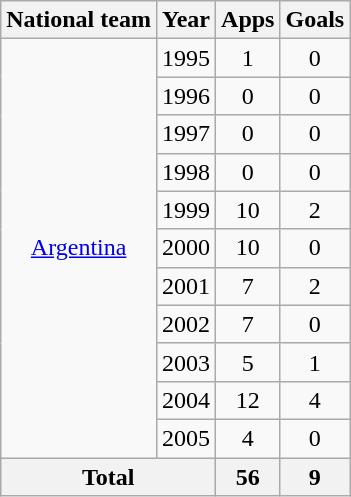<table class="wikitable" style="text-align:center">
<tr>
<th>National team</th>
<th>Year</th>
<th>Apps</th>
<th>Goals</th>
</tr>
<tr>
<td rowspan="11"><a href='#'>Argentina</a></td>
<td>1995</td>
<td>1</td>
<td>0</td>
</tr>
<tr>
<td>1996</td>
<td>0</td>
<td>0</td>
</tr>
<tr>
<td>1997</td>
<td>0</td>
<td>0</td>
</tr>
<tr>
<td>1998</td>
<td>0</td>
<td>0</td>
</tr>
<tr>
<td>1999</td>
<td>10</td>
<td>2</td>
</tr>
<tr>
<td>2000</td>
<td>10</td>
<td>0</td>
</tr>
<tr>
<td>2001</td>
<td>7</td>
<td>2</td>
</tr>
<tr>
<td>2002</td>
<td>7</td>
<td>0</td>
</tr>
<tr>
<td>2003</td>
<td>5</td>
<td>1</td>
</tr>
<tr>
<td>2004</td>
<td>12</td>
<td>4</td>
</tr>
<tr>
<td>2005</td>
<td>4</td>
<td>0</td>
</tr>
<tr>
<th colspan="2">Total</th>
<th>56</th>
<th>9</th>
</tr>
</table>
